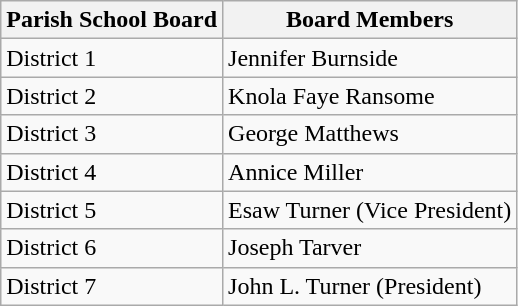<table class="wikitable">
<tr>
<th>Parish School Board</th>
<th>Board Members</th>
</tr>
<tr>
<td>District 1</td>
<td>Jennifer Burnside</td>
</tr>
<tr>
<td>District 2</td>
<td>Knola Faye Ransome</td>
</tr>
<tr>
<td>District 3</td>
<td>George Matthews</td>
</tr>
<tr>
<td>District 4</td>
<td>Annice Miller</td>
</tr>
<tr>
<td>District 5</td>
<td>Esaw Turner (Vice President)</td>
</tr>
<tr>
<td>District 6</td>
<td>Joseph Tarver</td>
</tr>
<tr>
<td>District 7</td>
<td>John L. Turner (President)</td>
</tr>
</table>
